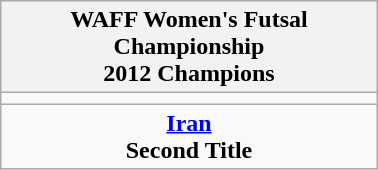<table class="wikitable" style="text-align: center; margin: 0 auto; width: 20%">
<tr>
<th>WAFF Women's Futsal Championship <br>2012 Champions</th>
</tr>
<tr>
<td></td>
</tr>
<tr>
<td><strong><a href='#'>Iran</a></strong><br><strong>Second Title</strong></td>
</tr>
</table>
